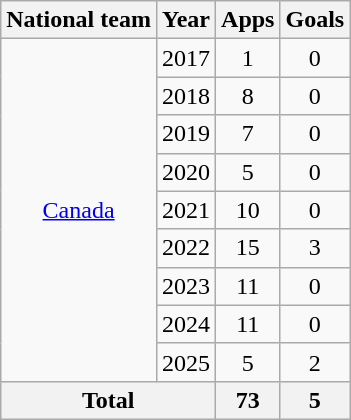<table class="wikitable" style="text-align:center">
<tr>
<th>National team</th>
<th>Year</th>
<th>Apps</th>
<th>Goals</th>
</tr>
<tr>
<td rowspan="9"><a href='#'>Canada</a></td>
<td>2017</td>
<td>1</td>
<td>0</td>
</tr>
<tr>
<td>2018</td>
<td>8</td>
<td>0</td>
</tr>
<tr>
<td>2019</td>
<td>7</td>
<td>0</td>
</tr>
<tr>
<td>2020</td>
<td>5</td>
<td>0</td>
</tr>
<tr>
<td>2021</td>
<td>10</td>
<td>0</td>
</tr>
<tr>
<td>2022</td>
<td>15</td>
<td>3</td>
</tr>
<tr>
<td>2023</td>
<td>11</td>
<td>0</td>
</tr>
<tr>
<td>2024</td>
<td>11</td>
<td>0</td>
</tr>
<tr>
<td>2025</td>
<td>5</td>
<td>2</td>
</tr>
<tr>
<th colspan="2">Total</th>
<th>73</th>
<th>5</th>
</tr>
</table>
